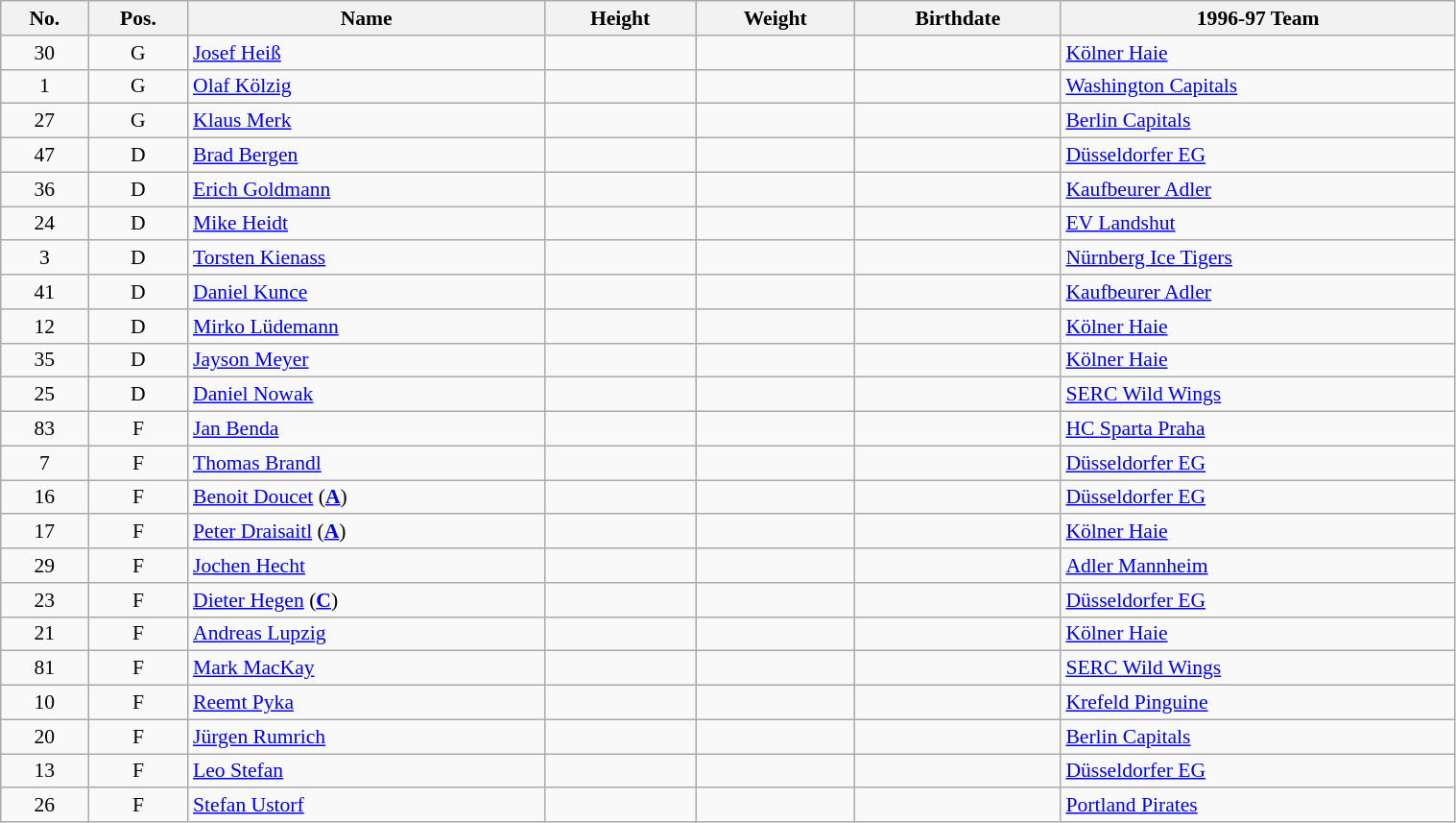<table class="wikitable sortable" width="80%" style="font-size: 90%; text-align: center;">
<tr>
<th>No.</th>
<th>Pos.</th>
<th>Name</th>
<th>Height</th>
<th>Weight</th>
<th>Birthdate</th>
<th>1996-97 Team</th>
</tr>
<tr>
<td>30</td>
<td>G</td>
<td style="text-align:left;"><a href='#'>Josef Heiß</a></td>
<td></td>
<td></td>
<td style="text-align:right;"></td>
<td style="text-align:left;"> <a href='#'>Kölner Haie</a></td>
</tr>
<tr>
<td>1</td>
<td>G</td>
<td style="text-align:left;"><a href='#'>Olaf Kölzig</a></td>
<td></td>
<td></td>
<td style="text-align:right;"></td>
<td style="text-align:left;"> <a href='#'>Washington Capitals</a></td>
</tr>
<tr>
<td>27</td>
<td>G</td>
<td style="text-align:left;"><a href='#'>Klaus Merk</a></td>
<td></td>
<td></td>
<td style="text-align:right;"></td>
<td style="text-align:left;"> <a href='#'>Berlin Capitals</a></td>
</tr>
<tr>
<td>47</td>
<td>D</td>
<td style="text-align:left;"><a href='#'>Brad Bergen</a></td>
<td></td>
<td></td>
<td style="text-align:right;"></td>
<td style="text-align:left;"> <a href='#'>Düsseldorfer EG</a></td>
</tr>
<tr>
<td>36</td>
<td>D</td>
<td style="text-align:left;"><a href='#'>Erich Goldmann</a></td>
<td></td>
<td></td>
<td style="text-align:right;"></td>
<td style="text-align:left;"> <a href='#'>Kaufbeurer Adler</a></td>
</tr>
<tr>
<td>24</td>
<td>D</td>
<td style="text-align:left;"><a href='#'>Mike Heidt</a></td>
<td></td>
<td></td>
<td style="text-align:right;"></td>
<td style="text-align:left;"> <a href='#'>EV Landshut</a></td>
</tr>
<tr>
<td>3</td>
<td>D</td>
<td style="text-align:left;"><a href='#'>Torsten Kienass</a></td>
<td></td>
<td></td>
<td style="text-align:right;"></td>
<td style="text-align:left;"> <a href='#'>Nürnberg Ice Tigers</a></td>
</tr>
<tr>
<td>41</td>
<td>D</td>
<td style="text-align:left;"><a href='#'>Daniel Kunce</a></td>
<td></td>
<td></td>
<td style="text-align:right;"></td>
<td style="text-align:left;"> <a href='#'>Kaufbeurer Adler</a></td>
</tr>
<tr>
<td>12</td>
<td>D</td>
<td style="text-align:left;"><a href='#'>Mirko Lüdemann</a></td>
<td></td>
<td></td>
<td style="text-align:right;"></td>
<td style="text-align:left;"> <a href='#'>Kölner Haie</a></td>
</tr>
<tr>
<td>35</td>
<td>D</td>
<td style="text-align:left;"><a href='#'>Jayson Meyer</a></td>
<td></td>
<td></td>
<td style="text-align:right;"></td>
<td style="text-align:left;"> <a href='#'>Kölner Haie</a></td>
</tr>
<tr>
<td>25</td>
<td>D</td>
<td style="text-align:left;"><a href='#'>Daniel Nowak</a></td>
<td></td>
<td></td>
<td style="text-align:right;"></td>
<td style="text-align:left;"> <a href='#'>SERC Wild Wings</a></td>
</tr>
<tr>
<td>83</td>
<td>F</td>
<td style="text-align:left;"><a href='#'>Jan Benda</a></td>
<td></td>
<td></td>
<td style="text-align:right;"></td>
<td style="text-align:left;"> <a href='#'>HC Sparta Praha</a></td>
</tr>
<tr>
<td>7</td>
<td>F</td>
<td style="text-align:left;"><a href='#'>Thomas Brandl</a></td>
<td></td>
<td></td>
<td style="text-align:right;"></td>
<td style="text-align:left;"> <a href='#'>Düsseldorfer EG</a></td>
</tr>
<tr>
<td>16</td>
<td>F</td>
<td style="text-align:left;"><a href='#'>Benoit Doucet</a> (<strong><a href='#'>A</a></strong>)</td>
<td></td>
<td></td>
<td style="text-align:right;"></td>
<td style="text-align:left;"> <a href='#'>Düsseldorfer EG</a></td>
</tr>
<tr>
<td>17</td>
<td>F</td>
<td style="text-align:left;"><a href='#'>Peter Draisaitl</a> (<strong><a href='#'>A</a></strong>)</td>
<td></td>
<td></td>
<td style="text-align:right;"></td>
<td style="text-align:left;"> <a href='#'>Kölner Haie</a></td>
</tr>
<tr>
<td>29</td>
<td>F</td>
<td style="text-align:left;"><a href='#'>Jochen Hecht</a></td>
<td></td>
<td></td>
<td style="text-align:right;"></td>
<td style="text-align:left;"> <a href='#'>Adler Mannheim</a></td>
</tr>
<tr>
<td>23</td>
<td>F</td>
<td style="text-align:left;"><a href='#'>Dieter Hegen</a> (<strong><a href='#'>C</a></strong>)</td>
<td></td>
<td></td>
<td style="text-align:right;"></td>
<td style="text-align:left;"> <a href='#'>Düsseldorfer EG</a></td>
</tr>
<tr>
<td>21</td>
<td>F</td>
<td style="text-align:left;"><a href='#'>Andreas Lupzig</a></td>
<td></td>
<td></td>
<td style="text-align:right;"></td>
<td style="text-align:left;"> <a href='#'>Kölner Haie</a></td>
</tr>
<tr>
<td>81</td>
<td>F</td>
<td style="text-align:left;"><a href='#'>Mark MacKay</a></td>
<td></td>
<td></td>
<td style="text-align:right;"></td>
<td style="text-align:left;"> <a href='#'>SERC Wild Wings</a></td>
</tr>
<tr>
<td>10</td>
<td>F</td>
<td style="text-align:left;"><a href='#'>Reemt Pyka</a></td>
<td></td>
<td></td>
<td style="text-align:right;"></td>
<td style="text-align:left;"> <a href='#'>Krefeld Pinguine</a></td>
</tr>
<tr>
<td>20</td>
<td>F</td>
<td style="text-align:left;"><a href='#'>Jürgen Rumrich</a></td>
<td></td>
<td></td>
<td style="text-align:right;"></td>
<td style="text-align:left;"> <a href='#'>Berlin Capitals</a></td>
</tr>
<tr>
<td>13</td>
<td>F</td>
<td style="text-align:left;"><a href='#'>Leo Stefan</a></td>
<td></td>
<td></td>
<td style="text-align:right;"></td>
<td style="text-align:left;"> <a href='#'>Düsseldorfer EG</a></td>
</tr>
<tr>
<td>26</td>
<td>F</td>
<td style="text-align:left;"><a href='#'>Stefan Ustorf</a></td>
<td></td>
<td></td>
<td style="text-align:right;"></td>
<td style="text-align:left;"> <a href='#'>Portland Pirates</a></td>
</tr>
</table>
